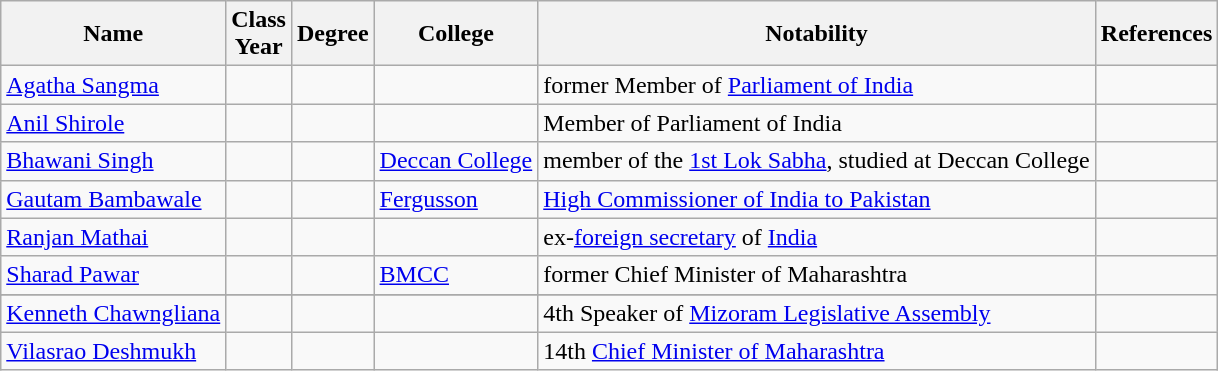<table class="wikitable">
<tr>
<th>Name</th>
<th>Class<br>Year</th>
<th>Degree</th>
<th>College</th>
<th>Notability</th>
<th>References</th>
</tr>
<tr>
<td><a href='#'>Agatha Sangma</a></td>
<td></td>
<td></td>
<td></td>
<td>former Member of <a href='#'>Parliament of India</a></td>
<td></td>
</tr>
<tr>
<td><a href='#'>Anil Shirole</a></td>
<td></td>
<td></td>
<td></td>
<td>Member of Parliament of India</td>
<td></td>
</tr>
<tr>
<td><a href='#'>Bhawani Singh</a></td>
<td></td>
<td></td>
<td><a href='#'>Deccan College</a></td>
<td>member of the <a href='#'>1st Lok Sabha</a>, studied at Deccan College</td>
<td></td>
</tr>
<tr>
<td><a href='#'>Gautam Bambawale</a></td>
<td></td>
<td></td>
<td><a href='#'>Fergusson</a></td>
<td><a href='#'>High Commissioner of India to Pakistan</a></td>
<td></td>
</tr>
<tr>
<td><a href='#'>Ranjan Mathai</a></td>
<td></td>
<td></td>
<td></td>
<td>ex-<a href='#'>foreign secretary</a> of <a href='#'>India</a></td>
<td></td>
</tr>
<tr>
<td><a href='#'>Sharad Pawar</a></td>
<td></td>
<td></td>
<td><a href='#'>BMCC</a></td>
<td>former Chief Minister of Maharashtra</td>
<td></td>
</tr>
<tr>
</tr>
<tr>
<td><a href='#'>Kenneth Chawngliana</a></td>
<td></td>
<td></td>
<td></td>
<td>4th Speaker of <a href='#'>Mizoram Legislative Assembly</a></td>
</tr>
<tr>
<td><a href='#'>Vilasrao Deshmukh</a></td>
<td></td>
<td></td>
<td></td>
<td>14th <a href='#'>Chief Minister of Maharashtra</a></td>
<td></td>
</tr>
</table>
